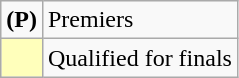<table class=wikitable>
<tr>
<td><strong>(P)</strong></td>
<td>Premiers</td>
</tr>
<tr>
<td bgcolor=FFFFBB></td>
<td>Qualified for finals</td>
</tr>
</table>
